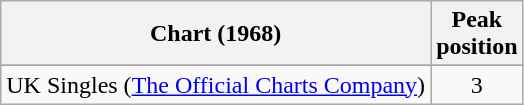<table class="wikitable sortable">
<tr>
<th>Chart (1968)</th>
<th>Peak<br>position</th>
</tr>
<tr>
</tr>
<tr>
<td>UK Singles (<a href='#'>The Official Charts Company</a>)</td>
<td align="center">3</td>
</tr>
</table>
